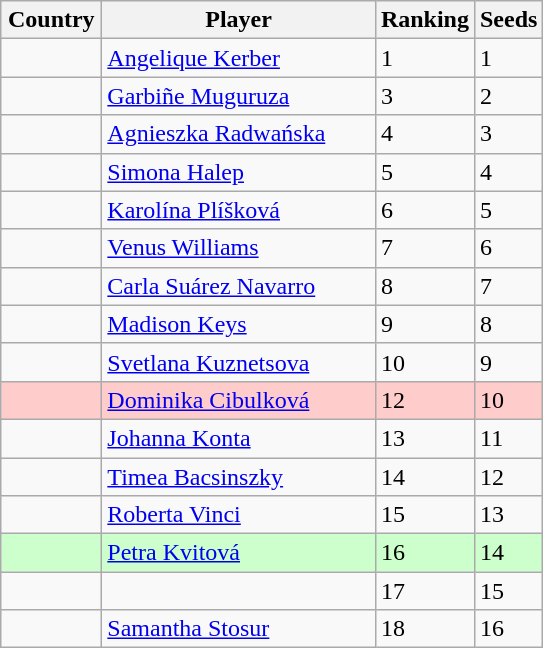<table class="sortable wikitable">
<tr>
<th width="60">Country</th>
<th width="175">Player</th>
<th>Ranking</th>
<th>Seeds</th>
</tr>
<tr>
<td></td>
<td><a href='#'>Angelique Kerber</a></td>
<td>1</td>
<td>1</td>
</tr>
<tr>
<td></td>
<td><a href='#'>Garbiñe Muguruza</a></td>
<td>3</td>
<td>2</td>
</tr>
<tr>
<td></td>
<td><a href='#'>Agnieszka Radwańska</a></td>
<td>4</td>
<td>3</td>
</tr>
<tr>
<td></td>
<td><a href='#'>Simona Halep</a></td>
<td>5</td>
<td>4</td>
</tr>
<tr>
<td></td>
<td><a href='#'>Karolína Plíšková</a></td>
<td>6</td>
<td>5</td>
</tr>
<tr>
<td></td>
<td><a href='#'>Venus Williams</a></td>
<td>7</td>
<td>6</td>
</tr>
<tr>
<td></td>
<td><a href='#'>Carla Suárez Navarro</a></td>
<td>8</td>
<td>7</td>
</tr>
<tr>
<td></td>
<td><a href='#'>Madison Keys</a></td>
<td>9</td>
<td>8</td>
</tr>
<tr>
<td></td>
<td><a href='#'>Svetlana Kuznetsova</a></td>
<td>10</td>
<td>9</td>
</tr>
<tr bgcolor=#fcc>
<td></td>
<td><a href='#'>Dominika Cibulková</a></td>
<td>12</td>
<td>10</td>
</tr>
<tr>
<td></td>
<td><a href='#'>Johanna Konta</a></td>
<td>13</td>
<td>11</td>
</tr>
<tr>
<td></td>
<td><a href='#'>Timea Bacsinszky</a></td>
<td>14</td>
<td>12</td>
</tr>
<tr>
<td></td>
<td><a href='#'>Roberta Vinci</a></td>
<td>15</td>
<td>13</td>
</tr>
<tr bgcolor=#cfc>
<td></td>
<td><a href='#'>Petra Kvitová</a></td>
<td>16</td>
<td>14</td>
</tr>
<tr>
<td></td>
<td></td>
<td>17</td>
<td>15</td>
</tr>
<tr>
<td></td>
<td><a href='#'>Samantha Stosur</a></td>
<td>18</td>
<td>16</td>
</tr>
</table>
